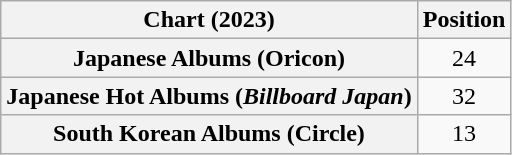<table class="wikitable plainrowheaders sortable" style="text-align:center">
<tr>
<th scope="col">Chart (2023)</th>
<th scope="col">Position</th>
</tr>
<tr>
<th scope="row">Japanese Albums (Oricon)</th>
<td>24</td>
</tr>
<tr>
<th scope="row">Japanese Hot Albums (<em>Billboard Japan</em>)</th>
<td>32</td>
</tr>
<tr>
<th scope="row">South Korean Albums (Circle)</th>
<td>13</td>
</tr>
</table>
